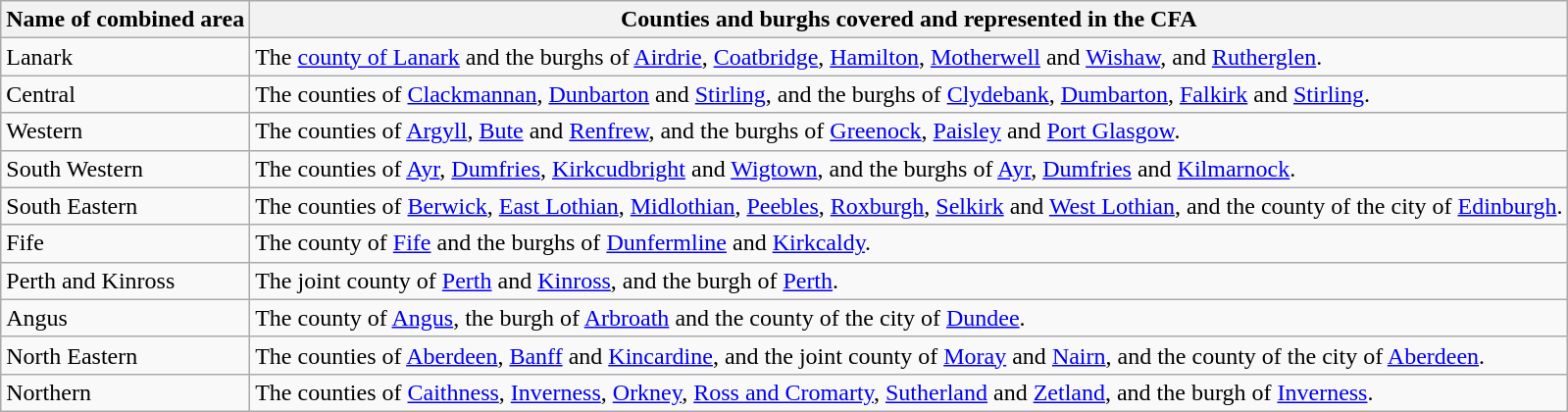<table class="wikitable">
<tr>
<th>Name of combined area</th>
<th>Counties and burghs covered and represented in the CFA</th>
</tr>
<tr>
<td>Lanark</td>
<td>The <a href='#'>county of Lanark</a> and the burghs of <a href='#'>Airdrie</a>, <a href='#'>Coatbridge</a>, <a href='#'>Hamilton</a>, <a href='#'>Motherwell</a> and <a href='#'>Wishaw</a>, and <a href='#'>Rutherglen</a>.</td>
</tr>
<tr>
<td>Central</td>
<td>The counties of <a href='#'>Clackmannan</a>, <a href='#'>Dunbarton</a> and <a href='#'>Stirling</a>, and the burghs of <a href='#'>Clydebank</a>, <a href='#'>Dumbarton</a>, <a href='#'>Falkirk</a> and <a href='#'>Stirling</a>.</td>
</tr>
<tr>
<td>Western</td>
<td>The counties of <a href='#'>Argyll</a>, <a href='#'>Bute</a> and <a href='#'>Renfrew</a>, and the burghs of <a href='#'>Greenock</a>, <a href='#'>Paisley</a> and <a href='#'>Port Glasgow</a>.</td>
</tr>
<tr>
<td>South Western</td>
<td>The counties of <a href='#'>Ayr</a>, <a href='#'>Dumfries</a>, <a href='#'>Kirkcudbright</a> and <a href='#'>Wigtown</a>, and the burghs of <a href='#'>Ayr</a>, <a href='#'>Dumfries</a> and <a href='#'>Kilmarnock</a>.</td>
</tr>
<tr>
<td>South Eastern</td>
<td>The counties of <a href='#'>Berwick</a>, <a href='#'>East Lothian</a>, <a href='#'>Midlothian</a>, <a href='#'>Peebles</a>, <a href='#'>Roxburgh</a>, <a href='#'>Selkirk</a> and <a href='#'>West Lothian</a>, and the county of the city of <a href='#'>Edinburgh</a>.</td>
</tr>
<tr>
<td>Fife</td>
<td>The county of <a href='#'>Fife</a> and the burghs of <a href='#'>Dunfermline</a> and <a href='#'>Kirkcaldy</a>.</td>
</tr>
<tr>
<td>Perth and Kinross</td>
<td>The joint county of <a href='#'>Perth</a> and <a href='#'>Kinross</a>, and the burgh of <a href='#'>Perth</a>.</td>
</tr>
<tr>
<td>Angus</td>
<td>The county of <a href='#'>Angus</a>, the burgh of <a href='#'>Arbroath</a> and the county of the city of <a href='#'>Dundee</a>.</td>
</tr>
<tr>
<td>North Eastern</td>
<td>The counties of <a href='#'>Aberdeen</a>, <a href='#'>Banff</a> and <a href='#'>Kincardine</a>, and the joint county of <a href='#'>Moray</a> and <a href='#'>Nairn</a>, and the county of the city of <a href='#'>Aberdeen</a>.</td>
</tr>
<tr>
<td>Northern</td>
<td>The counties of <a href='#'>Caithness</a>, <a href='#'>Inverness</a>, <a href='#'>Orkney</a>, <a href='#'>Ross and Cromarty</a>, <a href='#'>Sutherland</a> and <a href='#'>Zetland</a>, and the burgh of <a href='#'>Inverness</a>.</td>
</tr>
</table>
